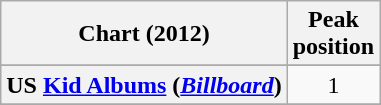<table class="wikitable sortable plainrowheaders" style="text-align:center">
<tr>
<th scope="col">Chart (2012)</th>
<th scope="col">Peak<br> position</th>
</tr>
<tr>
</tr>
<tr>
</tr>
<tr>
<th scope="row">US <a href='#'>Kid Albums</a> (<em><a href='#'>Billboard</a></em>)</th>
<td>1</td>
</tr>
<tr>
</tr>
<tr>
</tr>
</table>
